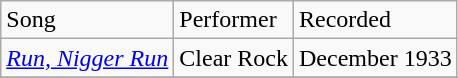<table class="wikitable">
<tr>
<td>Song</td>
<td>Performer</td>
<td>Recorded</td>
</tr>
<tr>
<td><em><a href='#'>Run, Nigger Run</a></em></td>
<td>Clear Rock</td>
<td>December 1933</td>
</tr>
<tr>
</tr>
</table>
